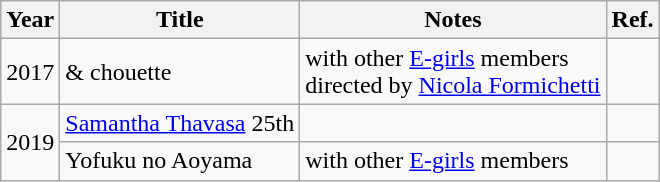<table class="wikitable">
<tr>
<th>Year</th>
<th>Title</th>
<th>Notes</th>
<th>Ref.</th>
</tr>
<tr>
<td>2017</td>
<td>& chouette</td>
<td>with other <a href='#'>E-girls</a> members<br>directed by <a href='#'>Nicola Formichetti</a></td>
<td></td>
</tr>
<tr>
<td rowspan="2">2019</td>
<td><a href='#'>Samantha Thavasa</a> 25th</td>
<td></td>
<td></td>
</tr>
<tr>
<td>Yofuku no Aoyama</td>
<td>with other <a href='#'>E-girls</a> members</td>
<td></td>
</tr>
</table>
